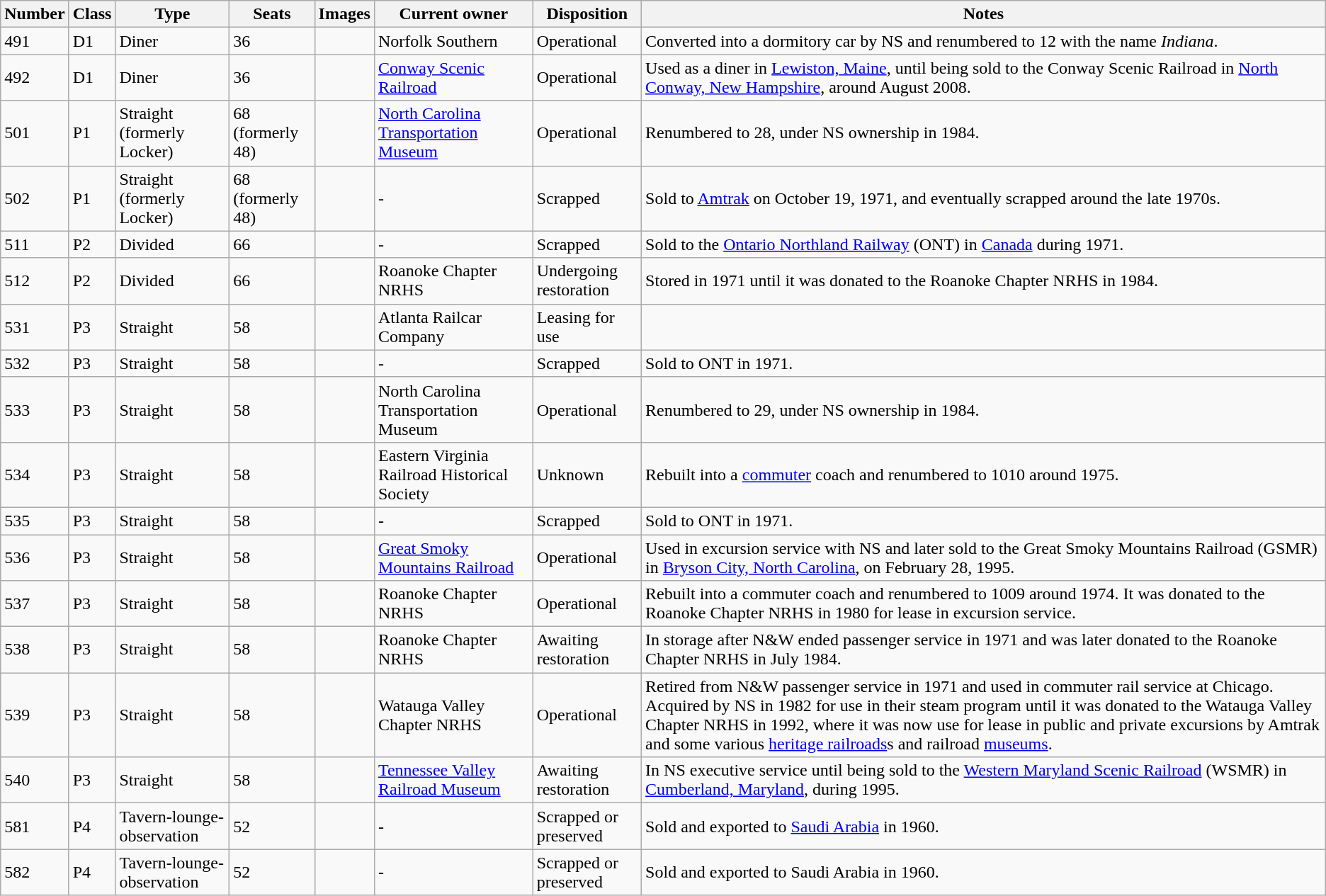<table class="wikitable" style="font-size:100%;">
<tr>
<th>Number</th>
<th>Class</th>
<th>Type</th>
<th>Seats</th>
<th>Images</th>
<th>Current owner</th>
<th>Disposition</th>
<th>Notes</th>
</tr>
<tr>
<td>491</td>
<td>D1</td>
<td>Diner</td>
<td>36</td>
<td></td>
<td>Norfolk Southern</td>
<td>Operational</td>
<td>Converted into a dormitory car by NS and renumbered to 12 with the name <em>Indiana</em>.</td>
</tr>
<tr>
<td>492</td>
<td>D1</td>
<td>Diner</td>
<td>36</td>
<td></td>
<td><a href='#'>Conway Scenic Railroad</a></td>
<td>Operational</td>
<td>Used as a diner in <a href='#'>Lewiston, Maine</a>, until being sold to the Conway Scenic Railroad in <a href='#'>North Conway, New Hampshire</a>, around August 2008.</td>
</tr>
<tr>
<td>501</td>
<td>P1</td>
<td>Straight (formerly Locker)</td>
<td>68 (formerly 48)</td>
<td></td>
<td><a href='#'>North Carolina Transportation Museum</a></td>
<td>Operational</td>
<td>Renumbered to 28, under NS ownership in 1984.</td>
</tr>
<tr>
<td>502</td>
<td>P1</td>
<td>Straight (formerly Locker)</td>
<td>68 (formerly 48)</td>
<td></td>
<td>-</td>
<td>Scrapped</td>
<td>Sold to <a href='#'>Amtrak</a> on October 19, 1971, and eventually scrapped around the late 1970s.</td>
</tr>
<tr>
<td>511</td>
<td>P2</td>
<td>Divided</td>
<td>66</td>
<td></td>
<td>-</td>
<td>Scrapped</td>
<td>Sold to the <a href='#'>Ontario Northland Railway</a> (ONT) in <a href='#'>Canada</a> during 1971.</td>
</tr>
<tr>
<td>512</td>
<td>P2</td>
<td>Divided</td>
<td>66</td>
<td></td>
<td>Roanoke Chapter NRHS</td>
<td>Undergoing restoration</td>
<td>Stored in 1971 until it was donated to the Roanoke Chapter NRHS in 1984.</td>
</tr>
<tr>
<td>531</td>
<td>P3</td>
<td>Straight</td>
<td>58</td>
<td></td>
<td>Atlanta Railcar Company</td>
<td>Leasing for use</td>
<td></td>
</tr>
<tr>
<td>532</td>
<td>P3</td>
<td>Straight</td>
<td>58</td>
<td></td>
<td>-</td>
<td>Scrapped</td>
<td>Sold to ONT in 1971.</td>
</tr>
<tr>
<td>533</td>
<td>P3</td>
<td>Straight</td>
<td>58</td>
<td></td>
<td>North Carolina Transportation Museum</td>
<td>Operational</td>
<td>Renumbered to 29, under NS ownership in 1984.</td>
</tr>
<tr>
<td>534</td>
<td>P3</td>
<td>Straight</td>
<td>58</td>
<td></td>
<td>Eastern Virginia Railroad Historical Society</td>
<td>Unknown</td>
<td>Rebuilt into a <a href='#'>commuter</a> coach and renumbered to 1010 around 1975.</td>
</tr>
<tr>
<td>535</td>
<td>P3</td>
<td>Straight</td>
<td>58</td>
<td></td>
<td>-</td>
<td>Scrapped</td>
<td>Sold to ONT in 1971.</td>
</tr>
<tr>
<td>536</td>
<td>P3</td>
<td>Straight</td>
<td>58</td>
<td></td>
<td><a href='#'>Great Smoky Mountains Railroad</a></td>
<td>Operational</td>
<td>Used in excursion service with NS and later sold to the Great Smoky Mountains Railroad (GSMR) in <a href='#'>Bryson City, North Carolina</a>, on February 28, 1995.</td>
</tr>
<tr>
<td>537</td>
<td>P3</td>
<td>Straight</td>
<td>58</td>
<td></td>
<td>Roanoke Chapter NRHS</td>
<td>Operational</td>
<td>Rebuilt into a commuter coach and renumbered to 1009 around 1974. It was donated to the Roanoke Chapter NRHS in 1980 for lease in excursion service.</td>
</tr>
<tr>
<td>538</td>
<td>P3</td>
<td>Straight</td>
<td>58</td>
<td></td>
<td>Roanoke Chapter NRHS</td>
<td>Awaiting restoration</td>
<td>In storage after N&W ended passenger service in 1971 and was later donated to the Roanoke Chapter NRHS in July 1984.</td>
</tr>
<tr>
<td>539</td>
<td>P3</td>
<td>Straight</td>
<td>58</td>
<td></td>
<td>Watauga Valley Chapter NRHS</td>
<td>Operational</td>
<td>Retired from N&W passenger service in 1971 and used in commuter rail service at Chicago. Acquired by NS in 1982 for use in their steam program until it was donated to the Watauga Valley Chapter NRHS in 1992, where it was now use for lease in public and private excursions by Amtrak and some various <a href='#'>heritage railroads</a>s and railroad <a href='#'>museums</a>.</td>
</tr>
<tr>
<td>540</td>
<td>P3</td>
<td>Straight</td>
<td>58</td>
<td></td>
<td><a href='#'>Tennessee Valley Railroad Museum</a></td>
<td>Awaiting restoration</td>
<td>In NS executive service until being sold to the <a href='#'>Western Maryland Scenic Railroad</a> (WSMR) in <a href='#'>Cumberland, Maryland</a>, during 1995.</td>
</tr>
<tr>
<td>581</td>
<td>P4</td>
<td>Tavern-lounge-observation</td>
<td>52</td>
<td></td>
<td>-</td>
<td>Scrapped or preserved</td>
<td>Sold and exported to <a href='#'>Saudi Arabia</a> in 1960.</td>
</tr>
<tr>
<td>582</td>
<td>P4</td>
<td>Tavern-lounge-observation</td>
<td>52</td>
<td></td>
<td>-</td>
<td>Scrapped or preserved</td>
<td>Sold and exported to Saudi Arabia in 1960.</td>
</tr>
</table>
